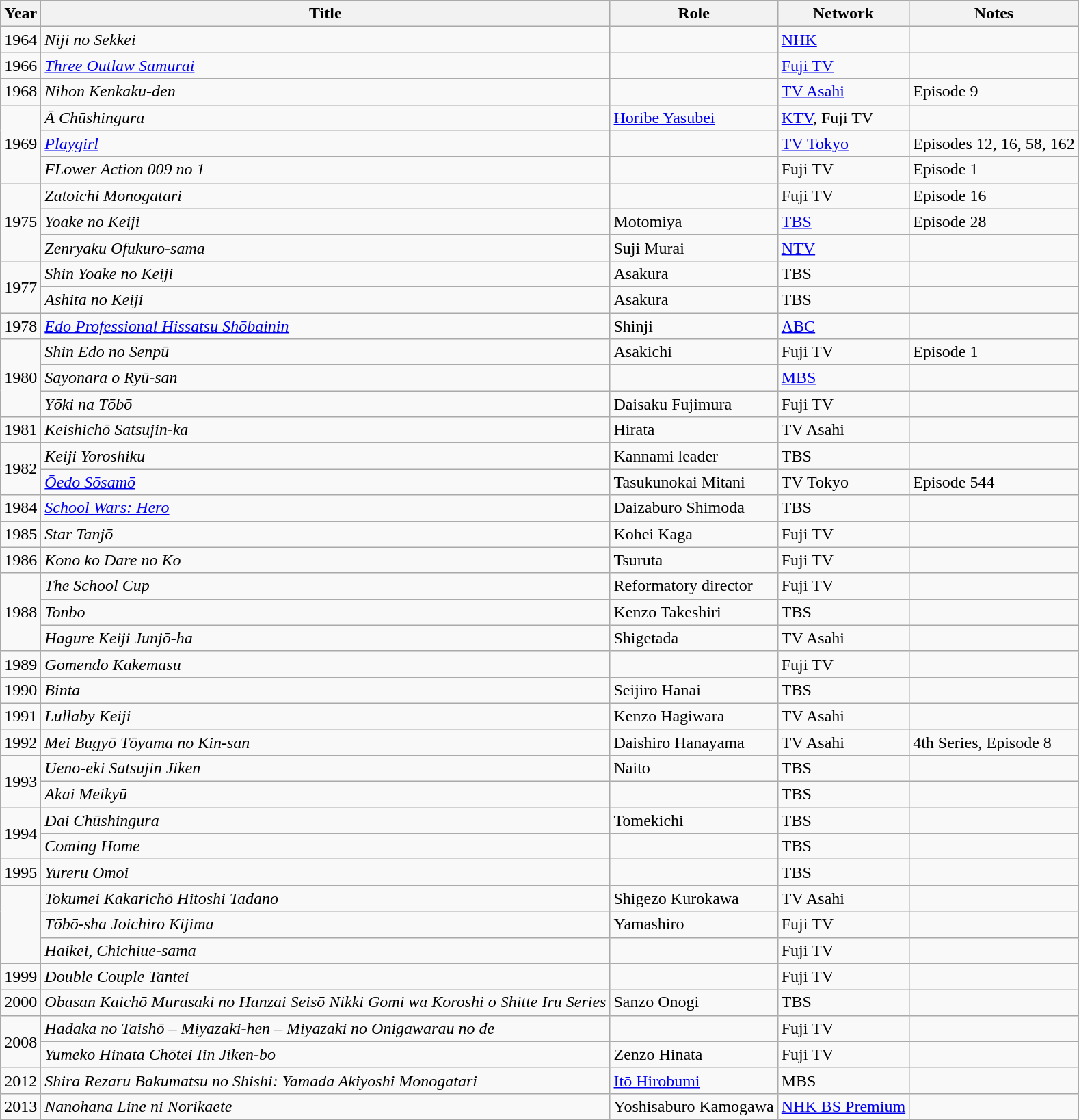<table class="wikitable">
<tr>
<th>Year</th>
<th>Title</th>
<th>Role</th>
<th>Network</th>
<th>Notes</th>
</tr>
<tr>
<td>1964</td>
<td><em>Niji no Sekkei</em></td>
<td></td>
<td><a href='#'>NHK</a></td>
<td></td>
</tr>
<tr>
<td>1966</td>
<td><em><a href='#'>Three Outlaw Samurai</a></em></td>
<td></td>
<td><a href='#'>Fuji TV</a></td>
<td></td>
</tr>
<tr>
<td>1968</td>
<td><em>Nihon Kenkaku-den</em></td>
<td></td>
<td><a href='#'>TV Asahi</a></td>
<td>Episode 9</td>
</tr>
<tr>
<td rowspan="3">1969</td>
<td><em>Ā Chūshingura</em></td>
<td><a href='#'>Horibe Yasubei</a></td>
<td><a href='#'>KTV</a>, Fuji TV</td>
<td></td>
</tr>
<tr>
<td><em><a href='#'>Playgirl</a></em></td>
<td></td>
<td><a href='#'>TV Tokyo</a></td>
<td>Episodes 12, 16, 58, 162</td>
</tr>
<tr>
<td><em>FLower Action 009 no 1</em></td>
<td></td>
<td>Fuji TV</td>
<td>Episode 1</td>
</tr>
<tr>
<td rowspan="3">1975</td>
<td><em>Zatoichi Monogatari</em></td>
<td></td>
<td>Fuji TV</td>
<td>Episode 16</td>
</tr>
<tr>
<td><em>Yoake no Keiji</em></td>
<td>Motomiya</td>
<td><a href='#'>TBS</a></td>
<td>Episode 28</td>
</tr>
<tr>
<td><em>Zenryaku Ofukuro-sama</em></td>
<td>Suji Murai</td>
<td><a href='#'>NTV</a></td>
<td></td>
</tr>
<tr>
<td rowspan="2">1977</td>
<td><em>Shin Yoake no Keiji</em></td>
<td>Asakura</td>
<td>TBS</td>
<td></td>
</tr>
<tr>
<td><em>Ashita no Keiji</em></td>
<td>Asakura</td>
<td>TBS</td>
<td></td>
</tr>
<tr>
<td>1978</td>
<td><em><a href='#'>Edo Professional Hissatsu Shōbainin</a></em></td>
<td>Shinji</td>
<td><a href='#'>ABC</a></td>
<td></td>
</tr>
<tr>
<td rowspan="3">1980</td>
<td><em>Shin Edo no Senpū</em></td>
<td>Asakichi</td>
<td>Fuji TV</td>
<td>Episode 1</td>
</tr>
<tr>
<td><em>Sayonara o Ryū-san</em></td>
<td></td>
<td><a href='#'>MBS</a></td>
<td></td>
</tr>
<tr>
<td><em>Yōki na Tōbō</em></td>
<td>Daisaku Fujimura</td>
<td>Fuji TV</td>
<td></td>
</tr>
<tr>
<td>1981</td>
<td><em>Keishichō Satsujin-ka</em></td>
<td>Hirata</td>
<td>TV Asahi</td>
<td></td>
</tr>
<tr>
<td rowspan="2">1982</td>
<td><em>Keiji Yoroshiku</em></td>
<td>Kannami leader</td>
<td>TBS</td>
<td></td>
</tr>
<tr>
<td><em><a href='#'>Ōedo Sōsamō</a></em></td>
<td>Tasukunokai Mitani</td>
<td>TV Tokyo</td>
<td>Episode 544</td>
</tr>
<tr>
<td>1984</td>
<td><em><a href='#'>School Wars: Hero</a></em></td>
<td>Daizaburo Shimoda</td>
<td>TBS</td>
<td></td>
</tr>
<tr>
<td>1985</td>
<td><em>Star Tanjō</em></td>
<td>Kohei Kaga</td>
<td>Fuji TV</td>
<td></td>
</tr>
<tr>
<td>1986</td>
<td><em>Kono ko Dare no Ko</em></td>
<td>Tsuruta</td>
<td>Fuji TV</td>
<td></td>
</tr>
<tr>
<td rowspan="3">1988</td>
<td><em>The School Cup</em></td>
<td>Reformatory director</td>
<td>Fuji TV</td>
<td></td>
</tr>
<tr>
<td><em>Tonbo</em></td>
<td>Kenzo Takeshiri</td>
<td>TBS</td>
<td></td>
</tr>
<tr>
<td><em>Hagure Keiji Junjō-ha</em></td>
<td>Shigetada</td>
<td>TV Asahi</td>
<td></td>
</tr>
<tr>
<td>1989</td>
<td><em>Gomendo Kakemasu</em></td>
<td></td>
<td>Fuji TV</td>
<td></td>
</tr>
<tr>
<td>1990</td>
<td><em>Binta</em></td>
<td>Seijiro Hanai</td>
<td>TBS</td>
<td></td>
</tr>
<tr>
<td>1991</td>
<td><em>Lullaby Keiji</em></td>
<td>Kenzo Hagiwara</td>
<td>TV Asahi</td>
<td></td>
</tr>
<tr>
<td>1992</td>
<td><em>Mei Bugyō Tōyama no Kin-san</em></td>
<td>Daishiro Hanayama</td>
<td>TV Asahi</td>
<td>4th Series, Episode 8</td>
</tr>
<tr>
<td rowspan="2">1993</td>
<td><em>Ueno-eki Satsujin Jiken</em></td>
<td>Naito</td>
<td>TBS</td>
<td></td>
</tr>
<tr>
<td><em>Akai Meikyū</em></td>
<td></td>
<td>TBS</td>
<td></td>
</tr>
<tr>
<td rowspan="2">1994</td>
<td><em>Dai Chūshingura</em></td>
<td>Tomekichi</td>
<td>TBS</td>
<td></td>
</tr>
<tr>
<td><em>Coming Home</em></td>
<td></td>
<td>TBS</td>
<td></td>
</tr>
<tr>
<td>1995</td>
<td><em>Yureru Omoi</em></td>
<td></td>
<td>TBS</td>
<td></td>
</tr>
<tr>
<td rowspan="3"></td>
<td><em>Tokumei Kakarichō Hitoshi Tadano</em></td>
<td>Shigezo Kurokawa</td>
<td>TV Asahi</td>
<td></td>
</tr>
<tr>
<td><em>Tōbō-sha Joichiro Kijima</em></td>
<td>Yamashiro</td>
<td>Fuji TV</td>
<td></td>
</tr>
<tr>
<td><em>Haikei, Chichiue-sama</em></td>
<td></td>
<td>Fuji TV</td>
<td></td>
</tr>
<tr>
<td>1999</td>
<td><em>Double Couple Tantei</em></td>
<td></td>
<td>Fuji TV</td>
<td></td>
</tr>
<tr>
<td>2000</td>
<td><em>Obasan Kaichō Murasaki no Hanzai Seisō Nikki Gomi wa Koroshi o Shitte Iru Series</em></td>
<td>Sanzo Onogi</td>
<td>TBS</td>
<td></td>
</tr>
<tr>
<td rowspan="2">2008</td>
<td><em>Hadaka no Taishō – Miyazaki-hen – Miyazaki no Onigawarau no de</em></td>
<td></td>
<td>Fuji TV</td>
<td></td>
</tr>
<tr>
<td><em>Yumeko Hinata Chōtei Iin Jiken-bo</em></td>
<td>Zenzo Hinata</td>
<td>Fuji TV</td>
<td></td>
</tr>
<tr>
<td>2012</td>
<td><em>Shira Rezaru Bakumatsu no Shishi: Yamada Akiyoshi Monogatari</em></td>
<td><a href='#'>Itō Hirobumi</a></td>
<td>MBS</td>
<td></td>
</tr>
<tr>
<td>2013</td>
<td><em>Nanohana Line ni Norikaete</em></td>
<td>Yoshisaburo Kamogawa</td>
<td><a href='#'>NHK BS Premium</a></td>
<td></td>
</tr>
</table>
